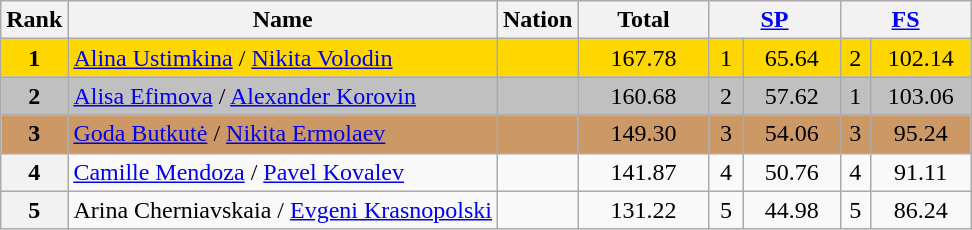<table class="wikitable sortable">
<tr>
<th>Rank</th>
<th>Name</th>
<th>Nation</th>
<th width="80px">Total</th>
<th colspan="2" width="80px"><a href='#'>SP</a></th>
<th colspan="2" width="80px"><a href='#'>FS</a></th>
</tr>
<tr bgcolor="gold">
<td align="center"><strong>1</strong></td>
<td><a href='#'>Alina Ustimkina</a> / <a href='#'>Nikita Volodin</a></td>
<td></td>
<td align="center">167.78</td>
<td align="center">1</td>
<td align="center">65.64</td>
<td align="center">2</td>
<td align="center">102.14</td>
</tr>
<tr bgcolor="silver">
<td align="center"><strong>2</strong></td>
<td><a href='#'>Alisa Efimova</a> / <a href='#'>Alexander Korovin</a></td>
<td></td>
<td align="center">160.68</td>
<td align="center">2</td>
<td align="center">57.62</td>
<td align="center">1</td>
<td align="center">103.06</td>
</tr>
<tr bgcolor="cc9966">
<td align="center"><strong>3</strong></td>
<td><a href='#'>Goda Butkutė</a> / <a href='#'>Nikita Ermolaev</a></td>
<td></td>
<td align="center">149.30</td>
<td align="center">3</td>
<td align="center">54.06</td>
<td align="center">3</td>
<td align="center">95.24</td>
</tr>
<tr>
<th>4</th>
<td><a href='#'>Camille Mendoza</a> / <a href='#'>Pavel Kovalev</a></td>
<td></td>
<td align="center">141.87</td>
<td align="center">4</td>
<td align="center">50.76</td>
<td align="center">4</td>
<td align="center">91.11</td>
</tr>
<tr>
<th>5</th>
<td>Arina Cherniavskaia / <a href='#'>Evgeni Krasnopolski</a></td>
<td></td>
<td align="center">131.22</td>
<td align="center">5</td>
<td align="center">44.98</td>
<td align="center">5</td>
<td align="center">86.24</td>
</tr>
</table>
